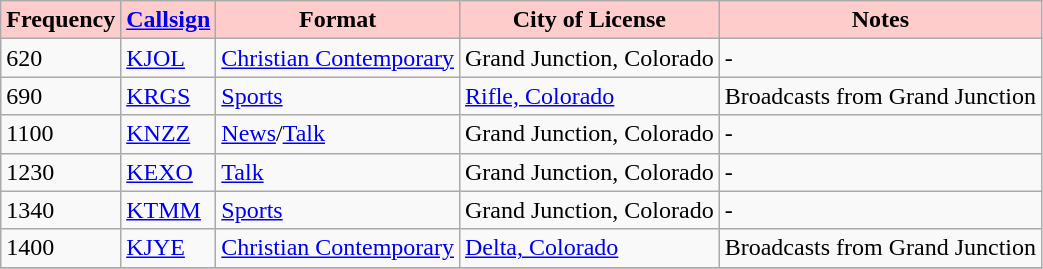<table class="wikitable" border="1">
<tr>
<th style="background:#ffcccc;"><strong>Frequency</strong></th>
<th style="background:#ffcccc;"><strong><a href='#'>Callsign</a></strong></th>
<th style="background:#ffcccc;"><strong>Format</strong></th>
<th style="background:#ffcccc;"><strong>City of License</strong></th>
<th style="background:#ffcccc;"><strong>Notes</strong></th>
</tr>
<tr>
<td>620</td>
<td><a href='#'>KJOL</a></td>
<td><a href='#'>Christian Contemporary</a></td>
<td>Grand Junction, Colorado</td>
<td>-</td>
</tr>
<tr>
<td>690</td>
<td><a href='#'>KRGS</a></td>
<td><a href='#'>Sports</a></td>
<td><a href='#'>Rifle, Colorado</a></td>
<td>Broadcasts from Grand Junction</td>
</tr>
<tr>
<td>1100</td>
<td><a href='#'>KNZZ</a></td>
<td><a href='#'>News</a>/<a href='#'>Talk</a></td>
<td>Grand Junction, Colorado</td>
<td>-</td>
</tr>
<tr>
<td>1230</td>
<td><a href='#'>KEXO</a></td>
<td><a href='#'>Talk</a></td>
<td>Grand Junction, Colorado</td>
<td>-</td>
</tr>
<tr>
<td>1340</td>
<td><a href='#'>KTMM</a></td>
<td><a href='#'>Sports</a></td>
<td>Grand Junction, Colorado</td>
<td>-</td>
</tr>
<tr>
<td>1400</td>
<td><a href='#'>KJYE</a></td>
<td><a href='#'>Christian Contemporary</a></td>
<td><a href='#'>Delta, Colorado</a></td>
<td>Broadcasts from Grand Junction</td>
</tr>
<tr>
</tr>
</table>
